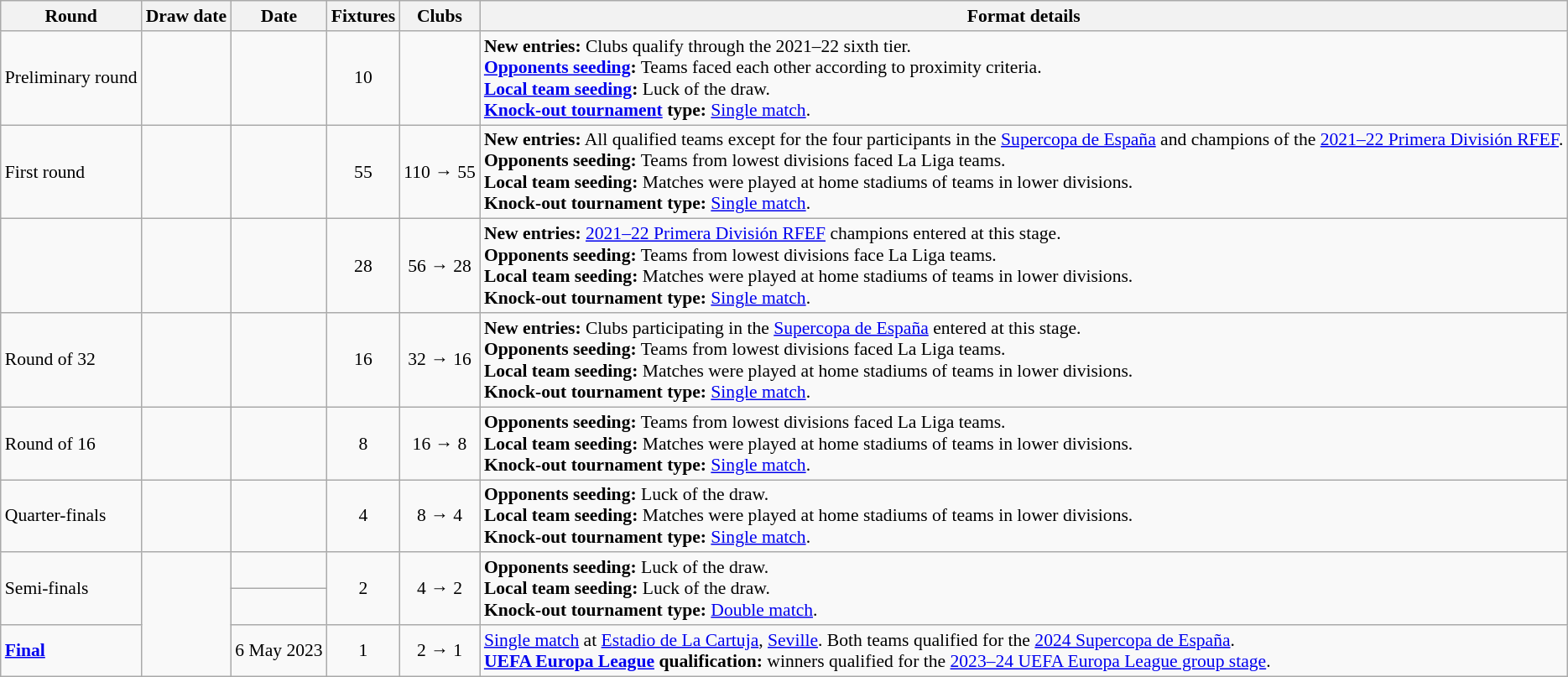<table class="wikitable" style="font-size:90%">
<tr>
<th>Round</th>
<th>Draw date</th>
<th>Date</th>
<th>Fixtures</th>
<th>Clubs</th>
<th>Format details</th>
</tr>
<tr>
<td>Preliminary round</td>
<td style="text-align:left;"><br></td>
<td style="text-align:left;"></td>
<td style="text-align:center;">10</td>
<td style="text-align:center;"></td>
<td><strong>New entries:</strong> Clubs qualify through the 2021–22 sixth tier.<br><strong><a href='#'>Opponents seeding</a>:</strong> Teams faced each other according to proximity criteria.<br><strong><a href='#'>Local team seeding</a>:</strong> Luck of the draw.<br><strong><a href='#'>Knock-out tournament</a> type:</strong> <a href='#'>Single match</a>.</td>
</tr>
<tr>
<td>First round</td>
<td style="text-align:left;"></td>
<td style="text-align:left;"></td>
<td style="text-align:center;">55</td>
<td style="text-align:center;">110 → 55</td>
<td><strong>New entries:</strong> All qualified teams except for the four participants in the <a href='#'>Supercopa de España</a> and champions of the <a href='#'>2021–22 Primera División RFEF</a>.<br><strong>Opponents seeding:</strong> Teams from lowest divisions faced La Liga teams.<br><strong>Local team seeding:</strong> Matches were played at home stadiums of teams in lower divisions.<br><strong>Knock-out tournament type:</strong> <a href='#'>Single match</a>.</td>
</tr>
<tr>
<td></td>
<td style="text-align:left;"></td>
<td style="text-align:left;"></td>
<td style="text-align:center;">28</td>
<td style="text-align:center;">56 → 28</td>
<td><strong>New entries:</strong> <a href='#'>2021–22 Primera División RFEF</a> champions entered at this stage.<br><strong>Opponents seeding:</strong> Teams from lowest divisions face La Liga teams.<br><strong>Local team seeding:</strong> Matches were played at home stadiums of teams in lower divisions.<br><strong>Knock-out tournament type:</strong> <a href='#'>Single match</a>.</td>
</tr>
<tr>
<td>Round of 32</td>
<td style="text-align:left;"></td>
<td style="text-align:left;"></td>
<td style="text-align:center;">16</td>
<td style="text-align:center;">32 → 16</td>
<td><strong>New entries:</strong> Clubs participating in the <a href='#'>Supercopa de España</a> entered at this stage.<br><strong>Opponents seeding:</strong> Teams from lowest divisions faced La Liga teams.<br><strong>Local team seeding:</strong> Matches were played at home stadiums of teams in lower divisions.<br><strong>Knock-out tournament type:</strong> <a href='#'>Single match</a>.</td>
</tr>
<tr>
<td>Round of 16</td>
<td style="text-align:left;"></td>
<td style="text-align:left;"></td>
<td style="text-align:center;">8</td>
<td style="text-align:center;">16 → 8</td>
<td><strong>Opponents seeding:</strong> Teams from lowest divisions faced La Liga teams.<br><strong>Local team seeding:</strong> Matches were played at home stadiums of teams in lower divisions.<br><strong>Knock-out tournament type:</strong> <a href='#'>Single match</a>.</td>
</tr>
<tr>
<td>Quarter-finals</td>
<td style="text-align:left;"></td>
<td style="text-align:left;"></td>
<td style="text-align:center;">4</td>
<td style="text-align:center;">8 → 4</td>
<td><strong>Opponents seeding:</strong> Luck of the draw.<br><strong>Local team seeding:</strong> Matches were played at home stadiums of teams in lower divisions.<br><strong>Knock-out tournament type:</strong> <a href='#'>Single match</a>.</td>
</tr>
<tr>
<td rowspan=2>Semi-finals</td>
<td rowspan=3 style="text-align:left;"></td>
<td style="text-align:left;"></td>
<td rowspan=2 style="text-align:center;">2</td>
<td rowspan=2 style="text-align:center;">4 → 2</td>
<td rowspan=2><strong>Opponents seeding:</strong> Luck of the draw.<br><strong>Local team seeding:</strong> Luck of the draw.<br><strong>Knock-out tournament type:</strong> <a href='#'>Double match</a>.</td>
</tr>
<tr>
<td style="text-align:left;"></td>
</tr>
<tr>
<td><strong><a href='#'>Final</a></strong></td>
<td style="text-align:left;">6 May 2023</td>
<td style="text-align:center;">1</td>
<td style="text-align:center;">2 → 1</td>
<td><a href='#'>Single match</a> at <a href='#'>Estadio de La Cartuja</a>, <a href='#'>Seville</a>. Both teams qualified for the <a href='#'>2024 Supercopa de España</a>.<br><strong><a href='#'>UEFA Europa League</a> qualification:</strong> winners qualified for the <a href='#'>2023–24 UEFA Europa League group stage</a>.</td>
</tr>
</table>
